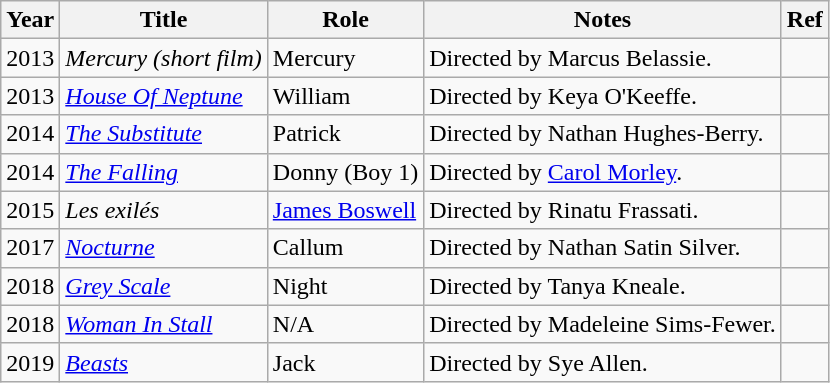<table class="wikitable">
<tr>
<th>Year</th>
<th>Title</th>
<th>Role</th>
<th>Notes</th>
<th>Ref</th>
</tr>
<tr>
<td>2013</td>
<td><em>Mercury (short film)</em></td>
<td>Mercury</td>
<td>Directed by Marcus Belassie.</td>
<td></td>
</tr>
<tr>
<td>2013</td>
<td><em><a href='#'>House Of Neptune</a></em></td>
<td>William</td>
<td>Directed by Keya O'Keeffe.</td>
<td></td>
</tr>
<tr>
<td>2014</td>
<td><em><a href='#'>The Substitute</a></em></td>
<td>Patrick</td>
<td>Directed by Nathan Hughes-Berry.</td>
<td></td>
</tr>
<tr>
<td>2014</td>
<td><em><a href='#'>The Falling</a></em></td>
<td>Donny (Boy 1)</td>
<td>Directed by <a href='#'>Carol Morley</a>.</td>
<td></td>
</tr>
<tr>
<td>2015</td>
<td><em>Les exilés</em></td>
<td><a href='#'>James Boswell</a></td>
<td>Directed by Rinatu Frassati.</td>
<td></td>
</tr>
<tr>
<td>2017</td>
<td><em><a href='#'>Nocturne</a></em></td>
<td>Callum</td>
<td>Directed by Nathan Satin Silver.</td>
<td></td>
</tr>
<tr>
<td>2018</td>
<td><em><a href='#'>Grey Scale</a></em></td>
<td>Night</td>
<td>Directed by Tanya Kneale.</td>
<td></td>
</tr>
<tr>
<td>2018</td>
<td><em><a href='#'>Woman In Stall</a></em></td>
<td>N/A</td>
<td>Directed by Madeleine Sims-Fewer.</td>
<td></td>
</tr>
<tr>
<td>2019</td>
<td><em><a href='#'>Beasts</a></em></td>
<td>Jack</td>
<td>Directed by Sye Allen.</td>
<td></td>
</tr>
</table>
